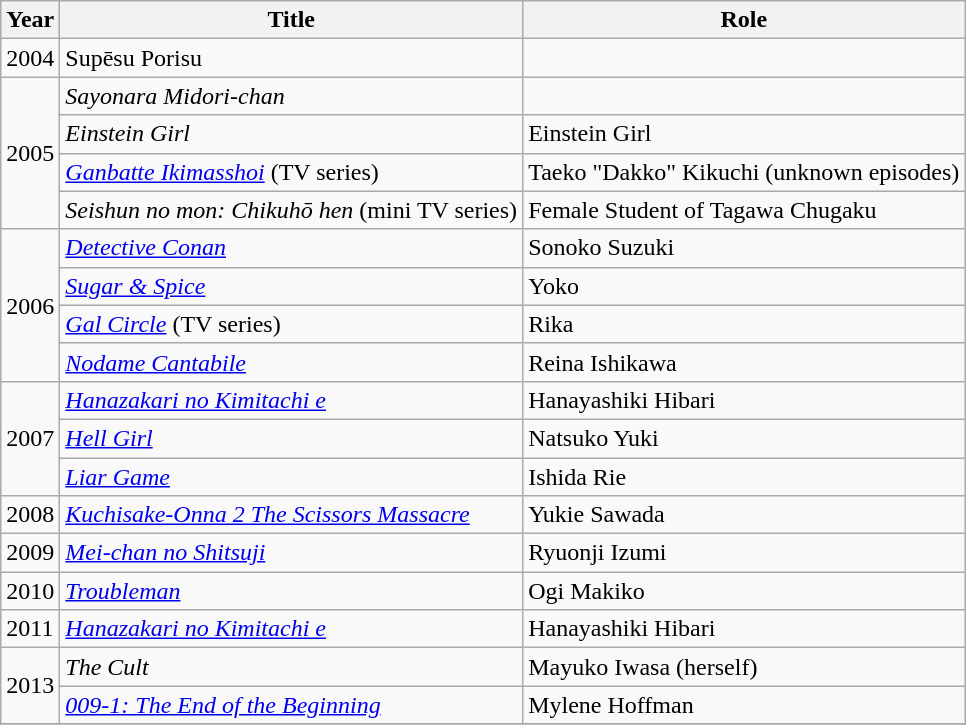<table class="wikitable">
<tr>
<th>Year</th>
<th>Title</th>
<th>Role</th>
</tr>
<tr>
<td>2004</td>
<td>Supēsu Porisu</td>
<td></td>
</tr>
<tr>
<td rowspan=4>2005</td>
<td><em>Sayonara Midori-chan</em></td>
<td></td>
</tr>
<tr>
<td><em>Einstein Girl</em></td>
<td>Einstein Girl</td>
</tr>
<tr>
<td><em><a href='#'>Ganbatte Ikimasshoi</a></em> (TV series)</td>
<td>Taeko "Dakko" Kikuchi (unknown episodes)</td>
</tr>
<tr>
<td><em>Seishun no mon: Chikuhō hen</em> (mini TV series)</td>
<td>Female Student of Tagawa Chugaku</td>
</tr>
<tr>
<td rowspan=4>2006</td>
<td><em><a href='#'>Detective Conan</a></em></td>
<td>Sonoko Suzuki</td>
</tr>
<tr>
<td><em><a href='#'>Sugar & Spice</a></em></td>
<td>Yoko</td>
</tr>
<tr>
<td><em><a href='#'>Gal Circle</a></em> (TV series)</td>
<td>Rika</td>
</tr>
<tr>
<td><em><a href='#'>Nodame Cantabile</a></em></td>
<td>Reina Ishikawa</td>
</tr>
<tr>
<td rowspan=3>2007</td>
<td><em><a href='#'>Hanazakari no Kimitachi e</a></em></td>
<td>Hanayashiki Hibari</td>
</tr>
<tr>
<td><em><a href='#'>Hell Girl</a></em></td>
<td>Natsuko Yuki</td>
</tr>
<tr>
<td><em><a href='#'>Liar Game</a></em></td>
<td>Ishida Rie</td>
</tr>
<tr>
<td>2008</td>
<td><em><a href='#'>Kuchisake-Onna 2 The Scissors Massacre</a></em></td>
<td>Yukie Sawada</td>
</tr>
<tr>
<td>2009</td>
<td><em><a href='#'>Mei-chan no Shitsuji</a></em></td>
<td>Ryuonji Izumi</td>
</tr>
<tr>
<td>2010</td>
<td><em><a href='#'>Troubleman</a></em></td>
<td>Ogi Makiko</td>
</tr>
<tr>
<td>2011</td>
<td><em><a href='#'>Hanazakari no Kimitachi e</a></em></td>
<td>Hanayashiki Hibari</td>
</tr>
<tr>
<td rowspan=2>2013</td>
<td><em>The Cult</em></td>
<td>Mayuko Iwasa (herself)</td>
</tr>
<tr>
<td><em><a href='#'>009-1: The End of the Beginning</a></em></td>
<td>Mylene Hoffman</td>
</tr>
<tr>
</tr>
</table>
